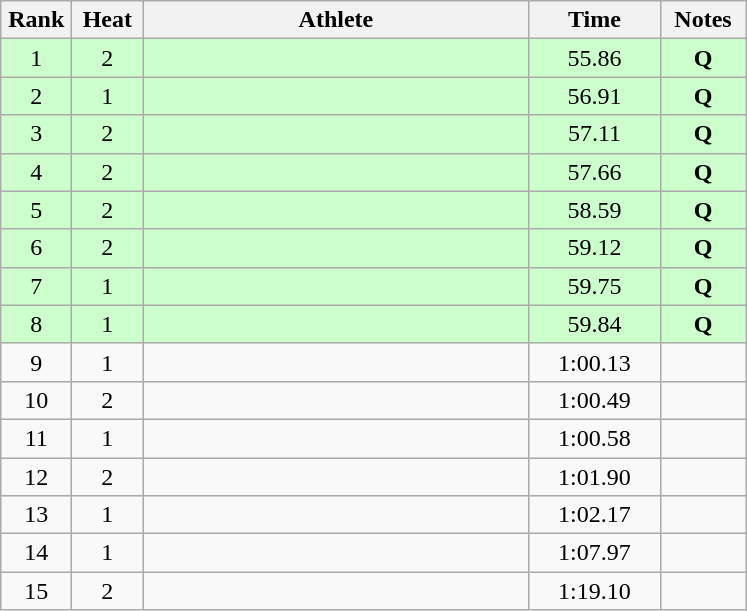<table class="wikitable" style="text-align:center">
<tr>
<th width=40>Rank</th>
<th width=40>Heat</th>
<th width=250>Athlete</th>
<th width=80>Time</th>
<th width=50>Notes</th>
</tr>
<tr bgcolor=ccffcc>
<td>1</td>
<td>2</td>
<td align=left></td>
<td>55.86</td>
<td><strong>Q</strong></td>
</tr>
<tr bgcolor=ccffcc>
<td>2</td>
<td>1</td>
<td align=left></td>
<td>56.91</td>
<td><strong>Q</strong></td>
</tr>
<tr bgcolor=ccffcc>
<td>3</td>
<td>2</td>
<td align=left></td>
<td>57.11</td>
<td><strong>Q</strong></td>
</tr>
<tr bgcolor=ccffcc>
<td>4</td>
<td>2</td>
<td align=left></td>
<td>57.66</td>
<td><strong>Q</strong></td>
</tr>
<tr bgcolor=ccffcc>
<td>5</td>
<td>2</td>
<td align=left></td>
<td>58.59</td>
<td><strong>Q</strong></td>
</tr>
<tr bgcolor=ccffcc>
<td>6</td>
<td>2</td>
<td align=left></td>
<td>59.12</td>
<td><strong>Q</strong></td>
</tr>
<tr bgcolor=ccffcc>
<td>7</td>
<td>1</td>
<td align=left></td>
<td>59.75</td>
<td><strong>Q</strong></td>
</tr>
<tr bgcolor=ccffcc>
<td>8</td>
<td>1</td>
<td align=left></td>
<td>59.84</td>
<td><strong>Q</strong></td>
</tr>
<tr>
<td>9</td>
<td>1</td>
<td align=left></td>
<td>1:00.13</td>
<td></td>
</tr>
<tr>
<td>10</td>
<td>2</td>
<td align=left></td>
<td>1:00.49</td>
<td></td>
</tr>
<tr>
<td>11</td>
<td>1</td>
<td align=left></td>
<td>1:00.58</td>
<td></td>
</tr>
<tr>
<td>12</td>
<td>2</td>
<td align=left></td>
<td>1:01.90</td>
<td></td>
</tr>
<tr>
<td>13</td>
<td>1</td>
<td align=left></td>
<td>1:02.17</td>
<td></td>
</tr>
<tr>
<td>14</td>
<td>1</td>
<td align=left></td>
<td>1:07.97</td>
<td></td>
</tr>
<tr>
<td>15</td>
<td>2</td>
<td align=left></td>
<td>1:19.10</td>
<td></td>
</tr>
</table>
